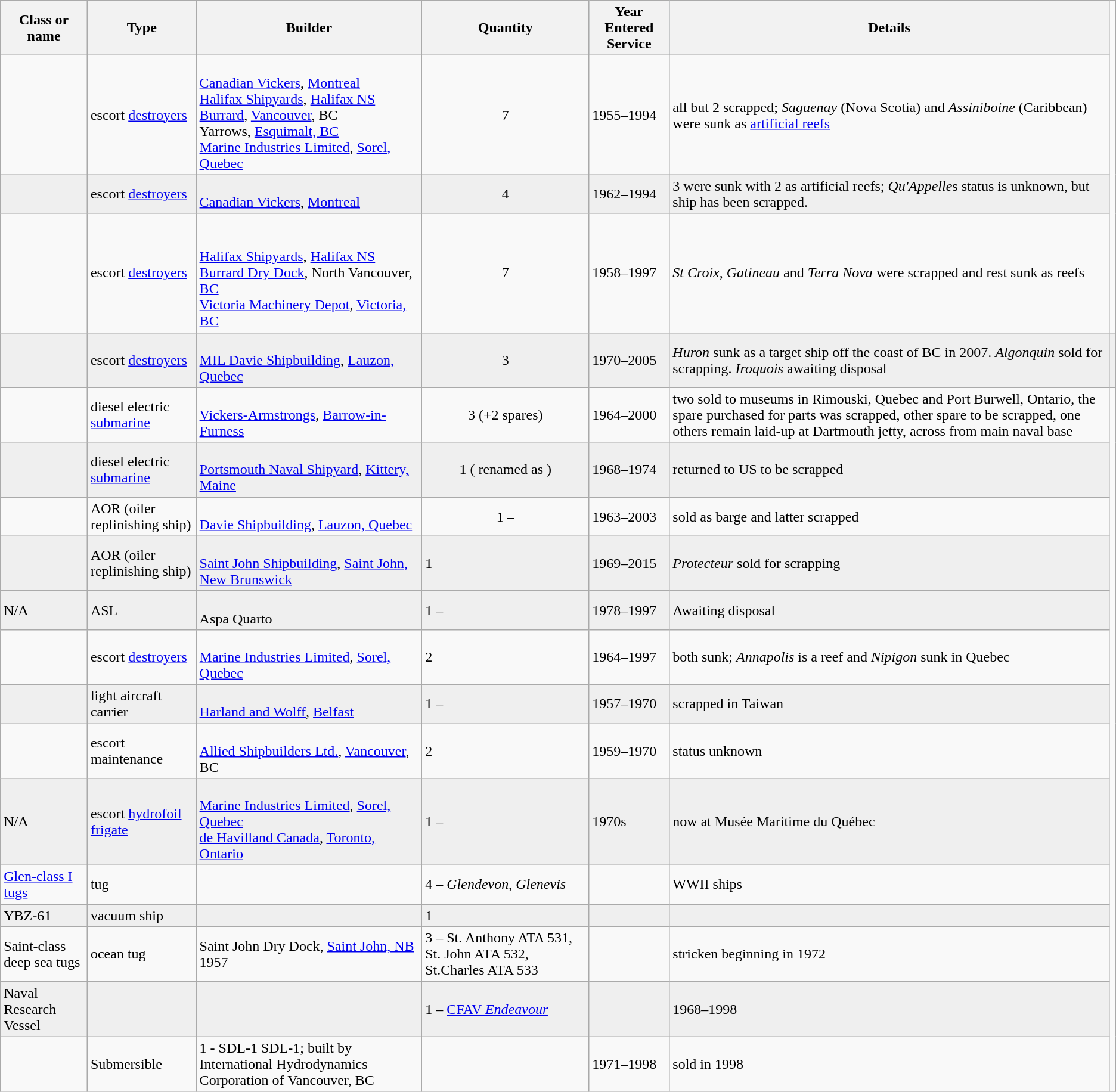<table class="wikitable"|}>
<tr style="background:#aabccc; color:black">
<th>Class or name</th>
<th>Type</th>
<th>Builder</th>
<th>Quantity</th>
<th>Year Entered Service</th>
<th>Details</th>
</tr>
<tr>
<td></td>
<td>escort <a href='#'>destroyers</a></td>
<td><br><a href='#'>Canadian Vickers</a>, <a href='#'>Montreal</a><br><a href='#'>Halifax Shipyards</a>, <a href='#'>Halifax NS</a><br><a href='#'>Burrard</a>, <a href='#'>Vancouver</a>, BC<br>Yarrows, <a href='#'>Esquimalt, BC</a><br><a href='#'>Marine Industries Limited</a>, <a href='#'>Sorel, Quebec</a></td>
<td style="text-align:center;">7</td>
<td>1955–1994</td>
<td>all but 2 scrapped; <em>Saguenay</em> (Nova Scotia) and <em>Assiniboine</em> (Caribbean) were sunk as <a href='#'>artificial reefs</a></td>
</tr>
<tr style="background:#efefef; color:black">
<td></td>
<td>escort <a href='#'>destroyers</a></td>
<td><br><a href='#'>Canadian Vickers</a>, <a href='#'>Montreal</a></td>
<td style="text-align:center;">4</td>
<td>1962–1994</td>
<td>3 were sunk with 2 as artificial reefs; <em>Qu'Appelle</em>s status is unknown, but ship has been scrapped.</td>
</tr>
<tr>
<td></td>
<td>escort <a href='#'>destroyers</a></td>
<td><br><br><a href='#'>Halifax Shipyards</a>, <a href='#'>Halifax NS</a><br><a href='#'>Burrard Dry Dock</a>, North Vancouver, <a href='#'>BC</a><br><a href='#'>Victoria Machinery Depot</a>, <a href='#'>Victoria, BC</a></td>
<td style="text-align:center;">7</td>
<td>1958–1997</td>
<td><em>St Croix</em>, <em>Gatineau</em> and <em>Terra Nova</em> were scrapped and rest sunk as reefs</td>
</tr>
<tr style="background:#efefef; color:black">
<td></td>
<td>escort <a href='#'>destroyers</a></td>
<td><br><a href='#'>MIL Davie Shipbuilding</a>, <a href='#'>Lauzon, Quebec</a></td>
<td style="text-align:center;">3</td>
<td>1970–2005</td>
<td><em>Huron</em> sunk as a target ship off the coast of BC in 2007. <em>Algonquin</em> sold for scrapping. <em>Iroquois</em> awaiting disposal</td>
<td></td>
</tr>
<tr>
<td></td>
<td>diesel electric <a href='#'>submarine</a></td>
<td><br><a href='#'>Vickers-Armstrongs</a>, <a href='#'>Barrow-in-Furness</a></td>
<td style="text-align:center;">3 (+2 spares)</td>
<td>1964–2000</td>
<td>two sold to museums in Rimouski, Quebec and Port Burwell, Ontario, the spare purchased for parts was scrapped, other spare to be scrapped, one others remain laid-up at Dartmouth jetty, across from main naval base</td>
</tr>
<tr style="background:#efefef; color:black">
<td></td>
<td>diesel electric <a href='#'>submarine</a></td>
<td><br><a href='#'>Portsmouth Naval Shipyard</a>, <a href='#'>Kittery, Maine</a></td>
<td style="text-align:center;">1 (  renamed as  )</td>
<td>1968–1974</td>
<td>returned to US to be scrapped</td>
</tr>
<tr>
<td></td>
<td>AOR (oiler replinishing ship)</td>
<td><br><a href='#'>Davie Shipbuilding</a>, <a href='#'>Lauzon, Quebec</a></td>
<td style="text-align:center;">1 – </td>
<td>1963–2003</td>
<td>sold as barge and latter scrapped</td>
</tr>
<tr style="background:#efefef; color:black">
<td></td>
<td>AOR (oiler replinishing ship)</td>
<td><br><a href='#'>Saint John Shipbuilding</a>, <a href='#'>Saint John, New Brunswick</a></td>
<td>1</td>
<td>1969–2015</td>
<td><em>Protecteur</em> sold for scrapping</td>
</tr>
<tr style="background:#efefef; color:black">
<td>N/A</td>
<td>ASL</td>
<td><br>Aspa Quarto</td>
<td>1 – </td>
<td>1978–1997</td>
<td>Awaiting disposal</td>
</tr>
<tr>
<td></td>
<td>escort <a href='#'>destroyers</a></td>
<td><br><a href='#'>Marine Industries Limited</a>, <a href='#'>Sorel, Quebec</a></td>
<td>2</td>
<td>1964–1997</td>
<td>both sunk; <em>Annapolis</em> is a reef and <em>Nipigon</em> sunk in Quebec</td>
</tr>
<tr style="background:#efefef; color:black">
<td></td>
<td>light aircraft carrier</td>
<td><br><a href='#'>Harland and Wolff</a>, <a href='#'>Belfast</a></td>
<td>1 – </td>
<td>1957–1970</td>
<td>scrapped in Taiwan</td>
</tr>
<tr>
<td></td>
<td>escort maintenance</td>
<td><br><a href='#'>Allied Shipbuilders Ltd.</a>, <a href='#'>Vancouver</a>, BC</td>
<td>2</td>
<td>1959–1970</td>
<td>status unknown</td>
</tr>
<tr style="background:#efefef; color:black">
<td>N/A</td>
<td>escort <a href='#'>hydrofoil</a> <a href='#'>frigate</a></td>
<td><br><a href='#'>Marine Industries Limited</a>, <a href='#'>Sorel, Quebec</a><br><a href='#'>de Havilland Canada</a>, <a href='#'>Toronto, Ontario</a></td>
<td>1 – </td>
<td>1970s</td>
<td>now at Musée Maritime du Québec</td>
</tr>
<tr>
<td><a href='#'>Glen-class I tugs</a></td>
<td>tug</td>
<td></td>
<td>4 – <em>Glendevon</em>, <em>Glenevis</em></td>
<td></td>
<td>WWII ships</td>
</tr>
<tr style="background:#efefef; color:black">
<td>YBZ-61</td>
<td>vacuum ship</td>
<td></td>
<td>1</td>
<td></td>
<td></td>
</tr>
<tr>
<td>Saint-class deep sea tugs</td>
<td>ocean tug</td>
<td>Saint John Dry Dock, <a href='#'>Saint John, NB</a> 1957 </td>
<td>3 – St. Anthony ATA 531, St. John ATA 532, St.Charles ATA 533</td>
<td></td>
<td>stricken beginning in 1972</td>
</tr>
<tr style="background:#efefef; color:black">
<td>Naval Research Vessel</td>
<td></td>
<td></td>
<td>1 – <a href='#'>CFAV <em>Endeavour</em></a></td>
<td></td>
<td>1968–1998</td>
</tr>
<tr>
<td></td>
<td>Submersible</td>
<td>1 - SDL-1 SDL-1; built by International Hydrodynamics Corporation of Vancouver, BC</td>
<td></td>
<td>1971–1998</td>
<td>sold in 1998</td>
</tr>
</table>
